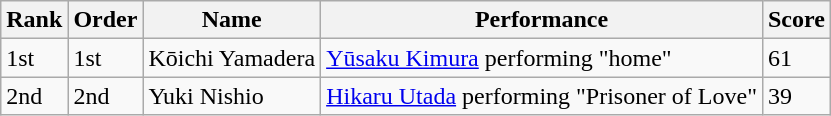<table class="wikitable">
<tr>
<th>Rank</th>
<th>Order</th>
<th>Name</th>
<th>Performance</th>
<th>Score</th>
</tr>
<tr>
<td>1st</td>
<td>1st</td>
<td>Kōichi Yamadera</td>
<td><a href='#'>Yūsaku Kimura</a> performing "home"</td>
<td>61</td>
</tr>
<tr>
<td>2nd</td>
<td>2nd</td>
<td>Yuki Nishio</td>
<td><a href='#'>Hikaru Utada</a> performing "Prisoner of Love"</td>
<td>39</td>
</tr>
</table>
